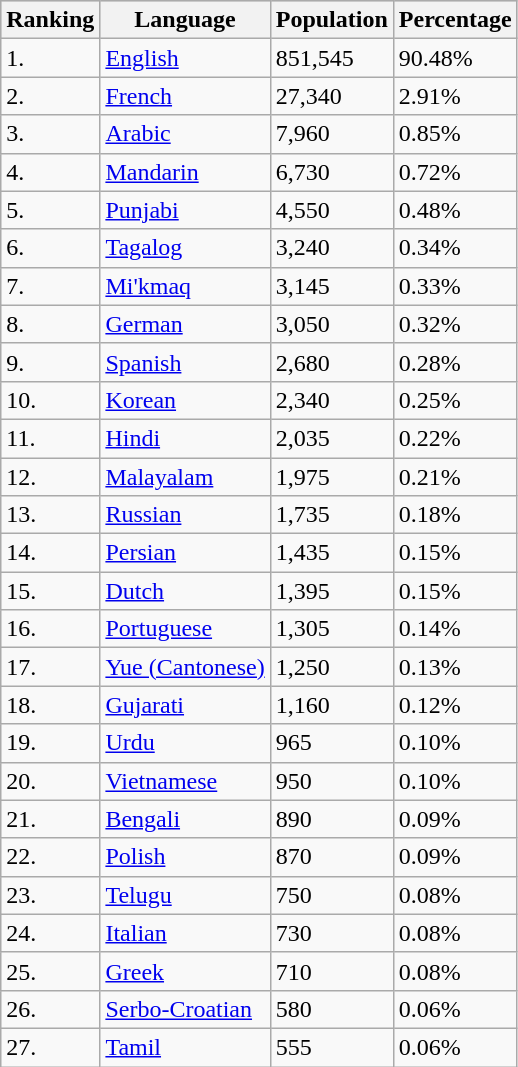<table class="wikitable sortable">
<tr bgcolor="#CCCCCC">
<th>Ranking</th>
<th>Language</th>
<th>Population</th>
<th>Percentage</th>
</tr>
<tr>
<td>1.</td>
<td><a href='#'>English</a></td>
<td>851,545</td>
<td>90.48%</td>
</tr>
<tr>
<td>2.</td>
<td><a href='#'>French</a></td>
<td>27,340</td>
<td>2.91%</td>
</tr>
<tr>
<td>3.</td>
<td><a href='#'>Arabic</a></td>
<td>7,960</td>
<td>0.85%</td>
</tr>
<tr>
<td>4.</td>
<td><a href='#'>Mandarin</a></td>
<td>6,730</td>
<td>0.72%</td>
</tr>
<tr>
<td>5.</td>
<td><a href='#'>Punjabi</a></td>
<td>4,550</td>
<td>0.48%</td>
</tr>
<tr>
<td>6.</td>
<td><a href='#'>Tagalog</a></td>
<td>3,240</td>
<td>0.34%</td>
</tr>
<tr>
<td>7.</td>
<td><a href='#'>Mi'kmaq</a></td>
<td>3,145</td>
<td>0.33%</td>
</tr>
<tr>
<td>8.</td>
<td><a href='#'>German</a></td>
<td>3,050</td>
<td>0.32%</td>
</tr>
<tr>
<td>9.</td>
<td><a href='#'>Spanish</a></td>
<td>2,680</td>
<td>0.28%</td>
</tr>
<tr>
<td>10.</td>
<td><a href='#'>Korean</a></td>
<td>2,340</td>
<td>0.25%</td>
</tr>
<tr>
<td>11.</td>
<td><a href='#'>Hindi</a></td>
<td>2,035</td>
<td>0.22%</td>
</tr>
<tr>
<td>12.</td>
<td><a href='#'>Malayalam</a></td>
<td>1,975</td>
<td>0.21%</td>
</tr>
<tr>
<td>13.</td>
<td><a href='#'>Russian</a></td>
<td>1,735</td>
<td>0.18%</td>
</tr>
<tr>
<td>14.</td>
<td><a href='#'>Persian</a></td>
<td>1,435</td>
<td>0.15%</td>
</tr>
<tr>
<td>15.</td>
<td><a href='#'>Dutch</a></td>
<td>1,395</td>
<td>0.15%</td>
</tr>
<tr>
<td>16.</td>
<td><a href='#'>Portuguese</a></td>
<td>1,305</td>
<td>0.14%</td>
</tr>
<tr>
<td>17.</td>
<td><a href='#'>Yue (Cantonese)</a></td>
<td>1,250</td>
<td>0.13%</td>
</tr>
<tr>
<td>18.</td>
<td><a href='#'>Gujarati</a></td>
<td>1,160</td>
<td>0.12%</td>
</tr>
<tr>
<td>19.</td>
<td><a href='#'>Urdu</a></td>
<td>965</td>
<td>0.10%</td>
</tr>
<tr>
<td>20.</td>
<td><a href='#'>Vietnamese</a></td>
<td>950</td>
<td>0.10%</td>
</tr>
<tr>
<td>21.</td>
<td><a href='#'>Bengali</a></td>
<td>890</td>
<td>0.09%</td>
</tr>
<tr>
<td>22.</td>
<td><a href='#'>Polish</a></td>
<td>870</td>
<td>0.09%</td>
</tr>
<tr>
<td>23.</td>
<td><a href='#'>Telugu</a></td>
<td>750</td>
<td>0.08%</td>
</tr>
<tr>
<td>24.</td>
<td><a href='#'>Italian</a></td>
<td>730</td>
<td>0.08%</td>
</tr>
<tr>
<td>25.</td>
<td><a href='#'>Greek</a></td>
<td>710</td>
<td>0.08%</td>
</tr>
<tr>
<td>26.</td>
<td><a href='#'>Serbo-Croatian</a></td>
<td>580</td>
<td>0.06%</td>
</tr>
<tr>
<td>27.</td>
<td><a href='#'>Tamil</a></td>
<td>555</td>
<td>0.06%</td>
</tr>
</table>
